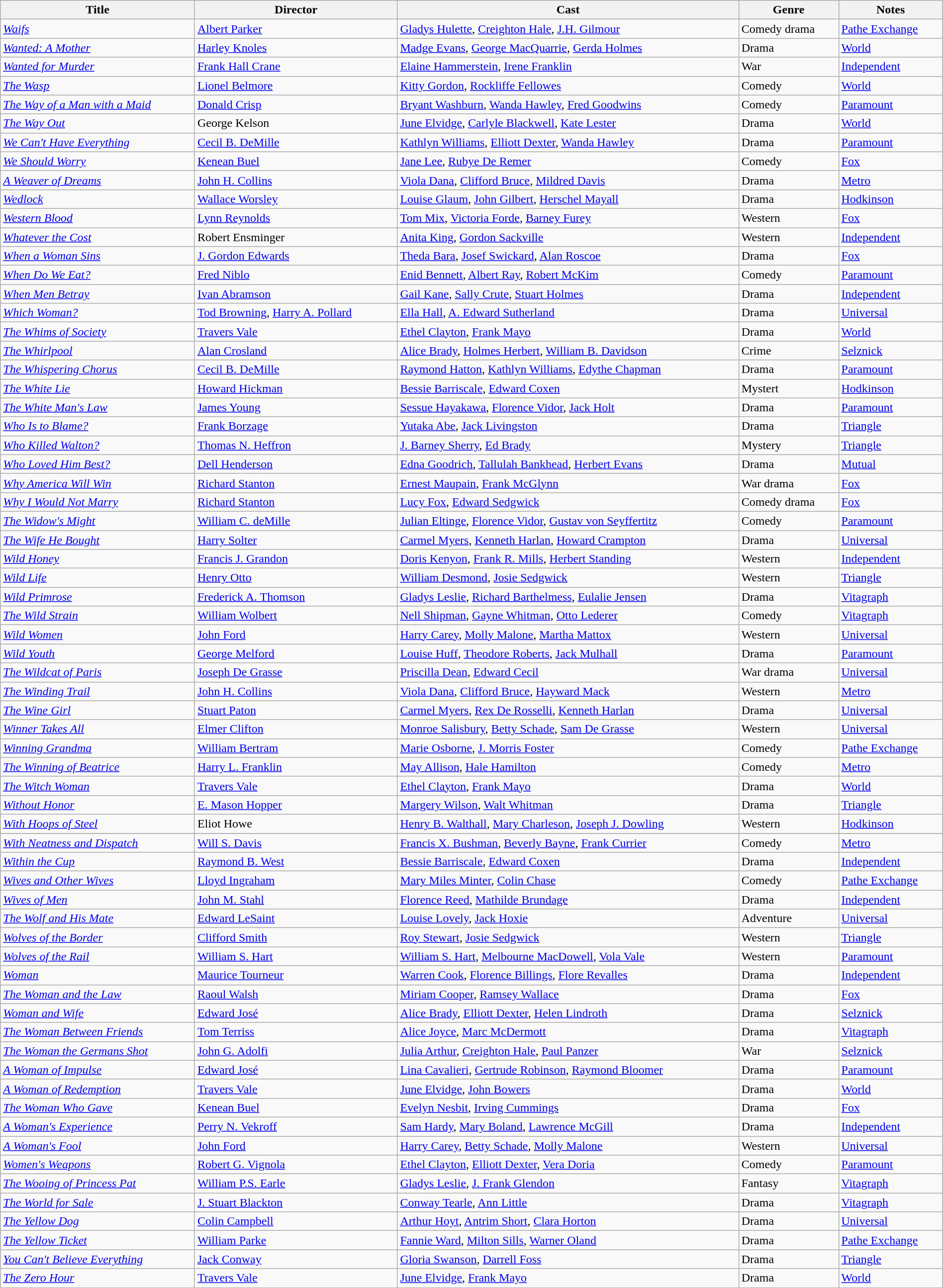<table class="wikitable" width= "100%">
<tr>
<th>Title</th>
<th>Director</th>
<th>Cast</th>
<th>Genre</th>
<th>Notes</th>
</tr>
<tr>
<td><em><a href='#'>Waifs</a></em></td>
<td><a href='#'>Albert Parker</a></td>
<td><a href='#'>Gladys Hulette</a>, <a href='#'>Creighton Hale</a>, <a href='#'>J.H. Gilmour</a></td>
<td>Comedy drama</td>
<td><a href='#'>Pathe Exchange</a></td>
</tr>
<tr>
<td><em><a href='#'>Wanted: A Mother</a></em></td>
<td><a href='#'>Harley Knoles</a></td>
<td><a href='#'>Madge Evans</a>, <a href='#'>George MacQuarrie</a>, <a href='#'>Gerda Holmes</a></td>
<td>Drama</td>
<td><a href='#'>World</a></td>
</tr>
<tr>
<td><em><a href='#'>Wanted for Murder</a></em></td>
<td><a href='#'>Frank Hall Crane</a></td>
<td><a href='#'>Elaine Hammerstein</a>, <a href='#'>Irene Franklin</a></td>
<td>War</td>
<td><a href='#'>Independent</a></td>
</tr>
<tr>
<td><em><a href='#'>The Wasp</a></em></td>
<td><a href='#'>Lionel Belmore</a></td>
<td><a href='#'>Kitty Gordon</a>, <a href='#'>Rockliffe Fellowes</a></td>
<td>Comedy</td>
<td><a href='#'>World</a></td>
</tr>
<tr>
<td><em><a href='#'>The Way of a Man with a Maid</a></em></td>
<td><a href='#'>Donald Crisp</a></td>
<td><a href='#'>Bryant Washburn</a>, <a href='#'>Wanda Hawley</a>, <a href='#'>Fred Goodwins</a></td>
<td>Comedy</td>
<td><a href='#'>Paramount</a></td>
</tr>
<tr>
<td><em><a href='#'>The Way Out</a></em></td>
<td>George Kelson</td>
<td><a href='#'>June Elvidge</a>, <a href='#'>Carlyle Blackwell</a>, <a href='#'>Kate Lester</a></td>
<td>Drama</td>
<td><a href='#'>World</a></td>
</tr>
<tr>
<td><em><a href='#'>We Can't Have Everything</a></em></td>
<td><a href='#'>Cecil B. DeMille</a></td>
<td><a href='#'>Kathlyn Williams</a>, <a href='#'>Elliott Dexter</a>, <a href='#'>Wanda Hawley</a></td>
<td>Drama</td>
<td><a href='#'>Paramount</a></td>
</tr>
<tr>
<td><em><a href='#'>We Should Worry</a></em></td>
<td><a href='#'>Kenean Buel</a></td>
<td><a href='#'>Jane Lee</a>, <a href='#'>Rubye De Remer</a></td>
<td>Comedy</td>
<td><a href='#'>Fox</a></td>
</tr>
<tr>
<td><em><a href='#'>A Weaver of Dreams</a></em></td>
<td><a href='#'>John H. Collins</a></td>
<td><a href='#'>Viola Dana</a>, <a href='#'>Clifford Bruce</a>, <a href='#'>Mildred Davis</a></td>
<td>Drama</td>
<td><a href='#'>Metro</a></td>
</tr>
<tr>
<td><em><a href='#'>Wedlock</a></em></td>
<td><a href='#'>Wallace Worsley</a></td>
<td><a href='#'>Louise Glaum</a>, <a href='#'>John Gilbert</a>, <a href='#'>Herschel Mayall</a></td>
<td>Drama</td>
<td><a href='#'>Hodkinson</a></td>
</tr>
<tr>
<td><em><a href='#'>Western Blood</a></em></td>
<td><a href='#'>Lynn Reynolds</a></td>
<td><a href='#'>Tom Mix</a>, <a href='#'>Victoria Forde</a>, <a href='#'>Barney Furey</a></td>
<td>Western</td>
<td><a href='#'>Fox</a></td>
</tr>
<tr>
<td><em><a href='#'>Whatever the Cost</a></em></td>
<td>Robert Ensminger</td>
<td><a href='#'>Anita King</a>, <a href='#'>Gordon Sackville</a></td>
<td>Western</td>
<td><a href='#'>Independent</a></td>
</tr>
<tr>
<td><em><a href='#'>When a Woman Sins </a></em></td>
<td><a href='#'>J. Gordon Edwards</a></td>
<td><a href='#'>Theda Bara</a>, <a href='#'>Josef Swickard</a>, <a href='#'>Alan Roscoe</a></td>
<td>Drama</td>
<td><a href='#'>Fox</a></td>
</tr>
<tr>
<td><em><a href='#'>When Do We Eat?</a></em></td>
<td><a href='#'>Fred Niblo</a></td>
<td><a href='#'>Enid Bennett</a>, <a href='#'>Albert Ray</a>, <a href='#'>Robert McKim</a></td>
<td>Comedy</td>
<td><a href='#'>Paramount</a></td>
</tr>
<tr>
<td><em><a href='#'>When Men Betray</a></em></td>
<td><a href='#'>Ivan Abramson</a></td>
<td><a href='#'>Gail Kane</a>, <a href='#'>Sally Crute</a>, <a href='#'>Stuart Holmes</a></td>
<td>Drama</td>
<td><a href='#'>Independent</a></td>
</tr>
<tr>
<td><em><a href='#'>Which Woman?</a></em></td>
<td><a href='#'>Tod Browning</a>, <a href='#'>Harry A. Pollard</a></td>
<td><a href='#'>Ella Hall</a>, <a href='#'>A. Edward Sutherland</a></td>
<td>Drama</td>
<td><a href='#'>Universal</a></td>
</tr>
<tr>
<td><em><a href='#'>The Whims of Society </a></em></td>
<td><a href='#'>Travers Vale</a></td>
<td><a href='#'>Ethel Clayton</a>, <a href='#'>Frank Mayo</a></td>
<td>Drama</td>
<td><a href='#'>World</a></td>
</tr>
<tr>
<td><em><a href='#'>The Whirlpool</a></em></td>
<td><a href='#'>Alan Crosland</a></td>
<td><a href='#'>Alice Brady</a>, <a href='#'>Holmes Herbert</a>, <a href='#'>William B. Davidson</a></td>
<td>Crime</td>
<td><a href='#'>Selznick</a></td>
</tr>
<tr>
<td><em><a href='#'>The Whispering Chorus</a></em></td>
<td><a href='#'>Cecil B. DeMille</a></td>
<td><a href='#'>Raymond Hatton</a>, <a href='#'>Kathlyn Williams</a>, <a href='#'>Edythe Chapman</a></td>
<td>Drama</td>
<td><a href='#'>Paramount</a></td>
</tr>
<tr>
<td><em><a href='#'>The White Lie</a></em></td>
<td><a href='#'>Howard Hickman</a></td>
<td><a href='#'>Bessie Barriscale</a>, <a href='#'>Edward Coxen</a></td>
<td>Mystert</td>
<td><a href='#'>Hodkinson</a></td>
</tr>
<tr>
<td><em><a href='#'>The White Man's Law </a></em></td>
<td><a href='#'>James Young</a></td>
<td><a href='#'>Sessue Hayakawa</a>, <a href='#'>Florence Vidor</a>, <a href='#'>Jack Holt</a></td>
<td>Drama</td>
<td><a href='#'>Paramount</a></td>
</tr>
<tr>
<td><em><a href='#'>Who Is to Blame?</a></em></td>
<td><a href='#'>Frank Borzage</a></td>
<td><a href='#'>Yutaka Abe</a>, <a href='#'>Jack Livingston</a></td>
<td>Drama</td>
<td><a href='#'>Triangle</a></td>
</tr>
<tr>
<td><em><a href='#'>Who Killed Walton?</a></em></td>
<td><a href='#'>Thomas N. Heffron</a></td>
<td><a href='#'>J. Barney Sherry</a>, <a href='#'>Ed Brady</a></td>
<td>Mystery</td>
<td><a href='#'>Triangle</a></td>
</tr>
<tr>
<td><em><a href='#'>Who Loved Him Best?</a></em></td>
<td><a href='#'>Dell Henderson</a></td>
<td><a href='#'>Edna Goodrich</a>, <a href='#'>Tallulah Bankhead</a>, <a href='#'>Herbert Evans</a></td>
<td>Drama</td>
<td><a href='#'>Mutual</a></td>
</tr>
<tr>
<td><em><a href='#'>Why America Will Win</a></em></td>
<td><a href='#'>Richard Stanton</a></td>
<td><a href='#'>Ernest Maupain</a>, <a href='#'>Frank McGlynn</a></td>
<td>War drama</td>
<td><a href='#'>Fox</a></td>
</tr>
<tr>
<td><em><a href='#'>Why I Would Not Marry </a></em></td>
<td><a href='#'>Richard Stanton</a></td>
<td><a href='#'>Lucy Fox</a>, <a href='#'>Edward Sedgwick</a></td>
<td>Comedy drama</td>
<td><a href='#'>Fox</a></td>
</tr>
<tr>
<td><em><a href='#'>The Widow's Might</a></em></td>
<td><a href='#'>William C. deMille</a></td>
<td><a href='#'>Julian Eltinge</a>, <a href='#'>Florence Vidor</a>, <a href='#'>Gustav von Seyffertitz</a></td>
<td>Comedy</td>
<td><a href='#'>Paramount</a></td>
</tr>
<tr>
<td><em><a href='#'>The Wife He Bought </a></em></td>
<td><a href='#'>Harry Solter</a></td>
<td><a href='#'>Carmel Myers</a>, <a href='#'>Kenneth Harlan</a>, <a href='#'>Howard Crampton</a></td>
<td>Drama</td>
<td><a href='#'>Universal</a></td>
</tr>
<tr>
<td><em><a href='#'>Wild Honey</a></em></td>
<td><a href='#'>Francis J. Grandon</a></td>
<td><a href='#'>Doris Kenyon</a>, <a href='#'>Frank R. Mills</a>, <a href='#'>Herbert Standing</a></td>
<td>Western</td>
<td><a href='#'>Independent</a></td>
</tr>
<tr>
<td><em><a href='#'>Wild Life</a></em></td>
<td><a href='#'>Henry Otto</a></td>
<td><a href='#'>William Desmond</a>, <a href='#'>Josie Sedgwick</a></td>
<td>Western</td>
<td><a href='#'>Triangle</a></td>
</tr>
<tr>
<td><em><a href='#'>Wild Primrose</a></em></td>
<td><a href='#'>Frederick A. Thomson</a></td>
<td><a href='#'>Gladys Leslie</a>, <a href='#'>Richard Barthelmess</a>, <a href='#'>Eulalie Jensen</a></td>
<td>Drama</td>
<td><a href='#'>Vitagraph</a></td>
</tr>
<tr>
<td><em><a href='#'>The Wild Strain</a></em></td>
<td><a href='#'>William Wolbert</a></td>
<td><a href='#'>Nell Shipman</a>, <a href='#'>Gayne Whitman</a>, <a href='#'>Otto Lederer</a></td>
<td>Comedy</td>
<td><a href='#'>Vitagraph</a></td>
</tr>
<tr>
<td><em><a href='#'>Wild Women</a></em></td>
<td><a href='#'>John Ford</a></td>
<td><a href='#'>Harry Carey</a>, <a href='#'>Molly Malone</a>, <a href='#'>Martha Mattox</a></td>
<td>Western</td>
<td><a href='#'>Universal</a></td>
</tr>
<tr>
<td><em><a href='#'>Wild Youth</a></em></td>
<td><a href='#'>George Melford</a></td>
<td><a href='#'>Louise Huff</a>, <a href='#'>Theodore Roberts</a>, <a href='#'>Jack Mulhall</a></td>
<td>Drama</td>
<td><a href='#'>Paramount</a></td>
</tr>
<tr>
<td><em><a href='#'>The Wildcat of Paris</a></em></td>
<td><a href='#'>Joseph De Grasse</a></td>
<td><a href='#'>Priscilla Dean</a>, <a href='#'>Edward Cecil</a></td>
<td>War drama</td>
<td><a href='#'>Universal</a></td>
</tr>
<tr>
<td><em><a href='#'>The Winding Trail</a></em></td>
<td><a href='#'>John H. Collins</a></td>
<td><a href='#'>Viola Dana</a>, <a href='#'>Clifford Bruce</a>, <a href='#'>Hayward Mack</a></td>
<td>Western</td>
<td><a href='#'>Metro</a></td>
</tr>
<tr>
<td><em><a href='#'>The Wine Girl </a></em></td>
<td><a href='#'>Stuart Paton</a></td>
<td><a href='#'>Carmel Myers</a>, <a href='#'>Rex De Rosselli</a>, <a href='#'>Kenneth Harlan</a></td>
<td>Drama</td>
<td><a href='#'>Universal</a></td>
</tr>
<tr>
<td><em><a href='#'>Winner Takes All</a></em></td>
<td><a href='#'>Elmer Clifton</a></td>
<td><a href='#'>Monroe Salisbury</a>, <a href='#'>Betty Schade</a>, <a href='#'>Sam De Grasse</a></td>
<td>Western</td>
<td><a href='#'>Universal</a></td>
</tr>
<tr>
<td><em><a href='#'>Winning Grandma</a></em></td>
<td><a href='#'>William Bertram</a></td>
<td><a href='#'>Marie Osborne</a>, <a href='#'>J. Morris Foster</a></td>
<td>Comedy</td>
<td><a href='#'>Pathe Exchange</a></td>
</tr>
<tr>
<td><em><a href='#'>The Winning of Beatrice </a></em></td>
<td><a href='#'>Harry L. Franklin</a></td>
<td><a href='#'>May Allison</a>, <a href='#'>Hale Hamilton</a></td>
<td>Comedy</td>
<td><a href='#'>Metro</a></td>
</tr>
<tr>
<td><em><a href='#'>The Witch Woman </a></em></td>
<td><a href='#'>Travers Vale</a></td>
<td><a href='#'>Ethel Clayton</a>, <a href='#'>Frank Mayo</a></td>
<td>Drama</td>
<td><a href='#'>World</a></td>
</tr>
<tr>
<td><em><a href='#'>Without Honor</a></em></td>
<td><a href='#'>E. Mason Hopper</a></td>
<td><a href='#'>Margery Wilson</a>, <a href='#'>Walt Whitman</a></td>
<td>Drama</td>
<td><a href='#'>Triangle</a></td>
</tr>
<tr>
<td><em><a href='#'>With Hoops of Steel </a></em></td>
<td>Eliot Howe</td>
<td><a href='#'>Henry B. Walthall</a>, <a href='#'>Mary Charleson</a>, <a href='#'>Joseph J. Dowling</a></td>
<td>Western</td>
<td><a href='#'>Hodkinson</a></td>
</tr>
<tr>
</tr>
<tr>
<td><em><a href='#'>With Neatness and Dispatch</a></em></td>
<td><a href='#'>Will S. Davis</a></td>
<td><a href='#'>Francis X. Bushman</a>, <a href='#'>Beverly Bayne</a>, <a href='#'>Frank Currier</a></td>
<td>Comedy</td>
<td><a href='#'>Metro</a></td>
</tr>
<tr>
<td><em><a href='#'>Within the Cup </a></em></td>
<td><a href='#'>Raymond B. West</a></td>
<td><a href='#'>Bessie Barriscale</a>, <a href='#'>Edward Coxen</a></td>
<td>Drama</td>
<td><a href='#'>Independent</a></td>
</tr>
<tr>
<td><em><a href='#'>Wives and Other Wives </a></em></td>
<td><a href='#'>Lloyd Ingraham</a></td>
<td><a href='#'>Mary Miles Minter</a>, <a href='#'>Colin Chase</a></td>
<td>Comedy</td>
<td><a href='#'>Pathe Exchange</a></td>
</tr>
<tr>
<td><em><a href='#'>Wives of Men</a></em></td>
<td><a href='#'>John M. Stahl</a></td>
<td><a href='#'>Florence Reed</a>, <a href='#'>Mathilde Brundage</a></td>
<td>Drama</td>
<td><a href='#'>Independent</a></td>
</tr>
<tr>
<td><em><a href='#'>The Wolf and His Mate</a></em></td>
<td><a href='#'>Edward LeSaint</a></td>
<td><a href='#'>Louise Lovely</a>, <a href='#'>Jack Hoxie</a></td>
<td>Adventure</td>
<td><a href='#'>Universal</a></td>
</tr>
<tr>
<td><em><a href='#'>Wolves of the Border</a></em></td>
<td><a href='#'>Clifford Smith</a></td>
<td><a href='#'>Roy Stewart</a>, <a href='#'>Josie Sedgwick</a></td>
<td>Western</td>
<td><a href='#'>Triangle</a></td>
</tr>
<tr>
<td><em><a href='#'>Wolves of the Rail </a></em></td>
<td><a href='#'>William S. Hart</a></td>
<td><a href='#'>William S. Hart</a>, <a href='#'>Melbourne MacDowell</a>, <a href='#'>Vola Vale</a></td>
<td>Western</td>
<td><a href='#'>Paramount</a></td>
</tr>
<tr>
<td><em><a href='#'>Woman</a></em></td>
<td><a href='#'>Maurice Tourneur</a></td>
<td><a href='#'>Warren Cook</a>, <a href='#'>Florence Billings</a>, <a href='#'>Flore Revalles</a></td>
<td>Drama</td>
<td><a href='#'>Independent</a></td>
</tr>
<tr>
<td><em><a href='#'>The Woman and the Law</a></em></td>
<td><a href='#'>Raoul Walsh</a></td>
<td><a href='#'>Miriam Cooper</a>, <a href='#'>Ramsey Wallace</a></td>
<td>Drama</td>
<td><a href='#'>Fox</a></td>
</tr>
<tr>
<td><em><a href='#'>Woman and Wife</a></em></td>
<td><a href='#'>Edward José</a></td>
<td><a href='#'>Alice Brady</a>, <a href='#'>Elliott Dexter</a>, <a href='#'>Helen Lindroth</a></td>
<td>Drama</td>
<td><a href='#'>Selznick</a></td>
</tr>
<tr>
<td><em><a href='#'>The Woman Between Friends</a></em></td>
<td><a href='#'>Tom Terriss</a></td>
<td><a href='#'>Alice Joyce</a>, <a href='#'>Marc McDermott</a></td>
<td>Drama</td>
<td><a href='#'>Vitagraph</a></td>
</tr>
<tr>
<td><em><a href='#'>The Woman the Germans Shot</a></em></td>
<td><a href='#'>John G. Adolfi</a></td>
<td><a href='#'>Julia Arthur</a>, <a href='#'>Creighton Hale</a>, <a href='#'>Paul Panzer</a></td>
<td>War</td>
<td><a href='#'>Selznick</a></td>
</tr>
<tr>
<td><em><a href='#'>A Woman of Impulse </a></em></td>
<td><a href='#'>Edward José</a></td>
<td><a href='#'>Lina Cavalieri</a>, <a href='#'>Gertrude Robinson</a>, <a href='#'>Raymond Bloomer</a></td>
<td>Drama</td>
<td><a href='#'>Paramount</a></td>
</tr>
<tr>
<td><em><a href='#'>A Woman of Redemption </a></em></td>
<td><a href='#'>Travers Vale</a></td>
<td><a href='#'>June Elvidge</a>, <a href='#'>John Bowers</a></td>
<td>Drama</td>
<td><a href='#'>World</a></td>
</tr>
<tr>
<td><em><a href='#'>The Woman Who Gave</a></em></td>
<td><a href='#'>Kenean Buel</a></td>
<td><a href='#'>Evelyn Nesbit</a>, <a href='#'>Irving Cummings</a></td>
<td>Drama</td>
<td><a href='#'>Fox</a></td>
</tr>
<tr>
<td><em><a href='#'>A Woman's Experience</a></em></td>
<td><a href='#'>Perry N. Vekroff</a></td>
<td><a href='#'>Sam Hardy</a>, <a href='#'>Mary Boland</a>, <a href='#'>Lawrence McGill</a></td>
<td>Drama</td>
<td><a href='#'>Independent</a></td>
</tr>
<tr>
<td><em><a href='#'>A Woman's Fool </a></em></td>
<td><a href='#'>John Ford</a></td>
<td><a href='#'>Harry Carey</a>, <a href='#'>Betty Schade</a>, <a href='#'>Molly Malone</a></td>
<td>Western</td>
<td><a href='#'>Universal</a></td>
</tr>
<tr>
<td><em><a href='#'>Women's Weapons</a></em></td>
<td><a href='#'>Robert G. Vignola</a></td>
<td><a href='#'>Ethel Clayton</a>, <a href='#'>Elliott Dexter</a>, <a href='#'>Vera Doria</a></td>
<td>Comedy</td>
<td><a href='#'>Paramount</a></td>
</tr>
<tr>
<td><em><a href='#'>The Wooing of Princess Pat </a></em></td>
<td><a href='#'>William P.S. Earle</a></td>
<td><a href='#'>Gladys Leslie</a>, <a href='#'>J. Frank Glendon</a></td>
<td>Fantasy</td>
<td><a href='#'>Vitagraph</a></td>
</tr>
<tr>
<td><em><a href='#'>The World for Sale</a></em></td>
<td><a href='#'>J. Stuart Blackton</a></td>
<td><a href='#'>Conway Tearle</a>, <a href='#'>Ann Little</a></td>
<td>Drama</td>
<td><a href='#'>Vitagraph</a></td>
</tr>
<tr>
<td><em><a href='#'>The Yellow Dog</a></em></td>
<td><a href='#'>Colin Campbell</a></td>
<td><a href='#'>Arthur Hoyt</a>, <a href='#'>Antrim Short</a>, <a href='#'>Clara Horton</a></td>
<td>Drama</td>
<td><a href='#'>Universal</a></td>
</tr>
<tr>
<td><em><a href='#'>The Yellow Ticket</a></em></td>
<td><a href='#'>William Parke</a></td>
<td><a href='#'>Fannie Ward</a>, <a href='#'>Milton Sills</a>, <a href='#'>Warner Oland</a></td>
<td>Drama</td>
<td><a href='#'>Pathe Exchange</a></td>
</tr>
<tr>
<td><em><a href='#'>You Can't Believe Everything</a></em></td>
<td><a href='#'>Jack Conway</a></td>
<td><a href='#'>Gloria Swanson</a>, <a href='#'>Darrell Foss</a></td>
<td>Drama</td>
<td><a href='#'>Triangle</a></td>
</tr>
<tr>
<td><em><a href='#'>The Zero Hour</a></em></td>
<td><a href='#'>Travers Vale</a></td>
<td><a href='#'>June Elvidge</a>, <a href='#'>Frank Mayo</a></td>
<td>Drama</td>
<td><a href='#'>World</a></td>
</tr>
<tr>
</tr>
</table>
